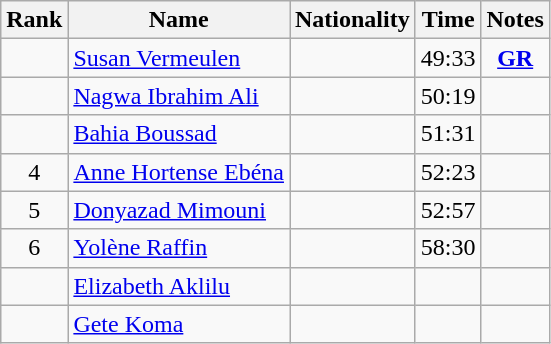<table class="wikitable sortable" style="text-align:center">
<tr>
<th>Rank</th>
<th>Name</th>
<th>Nationality</th>
<th>Time</th>
<th>Notes</th>
</tr>
<tr>
<td></td>
<td align=left><a href='#'>Susan Vermeulen</a></td>
<td align=left></td>
<td>49:33</td>
<td><strong><a href='#'>GR</a></strong></td>
</tr>
<tr>
<td></td>
<td align=left><a href='#'>Nagwa Ibrahim Ali</a></td>
<td align=left></td>
<td>50:19</td>
<td></td>
</tr>
<tr>
<td></td>
<td align=left><a href='#'>Bahia Boussad</a></td>
<td align=left></td>
<td>51:31</td>
<td></td>
</tr>
<tr>
<td>4</td>
<td align=left><a href='#'>Anne Hortense Ebéna</a></td>
<td align=left></td>
<td>52:23</td>
<td></td>
</tr>
<tr>
<td>5</td>
<td align=left><a href='#'>Donyazad Mimouni</a></td>
<td align=left></td>
<td>52:57</td>
<td></td>
</tr>
<tr>
<td>6</td>
<td align=left><a href='#'>Yolène Raffin</a></td>
<td align=left></td>
<td>58:30</td>
<td></td>
</tr>
<tr>
<td></td>
<td align=left><a href='#'>Elizabeth Aklilu</a></td>
<td align=left></td>
<td></td>
<td></td>
</tr>
<tr>
<td></td>
<td align=left><a href='#'>Gete Koma</a></td>
<td align=left></td>
<td></td>
<td></td>
</tr>
</table>
